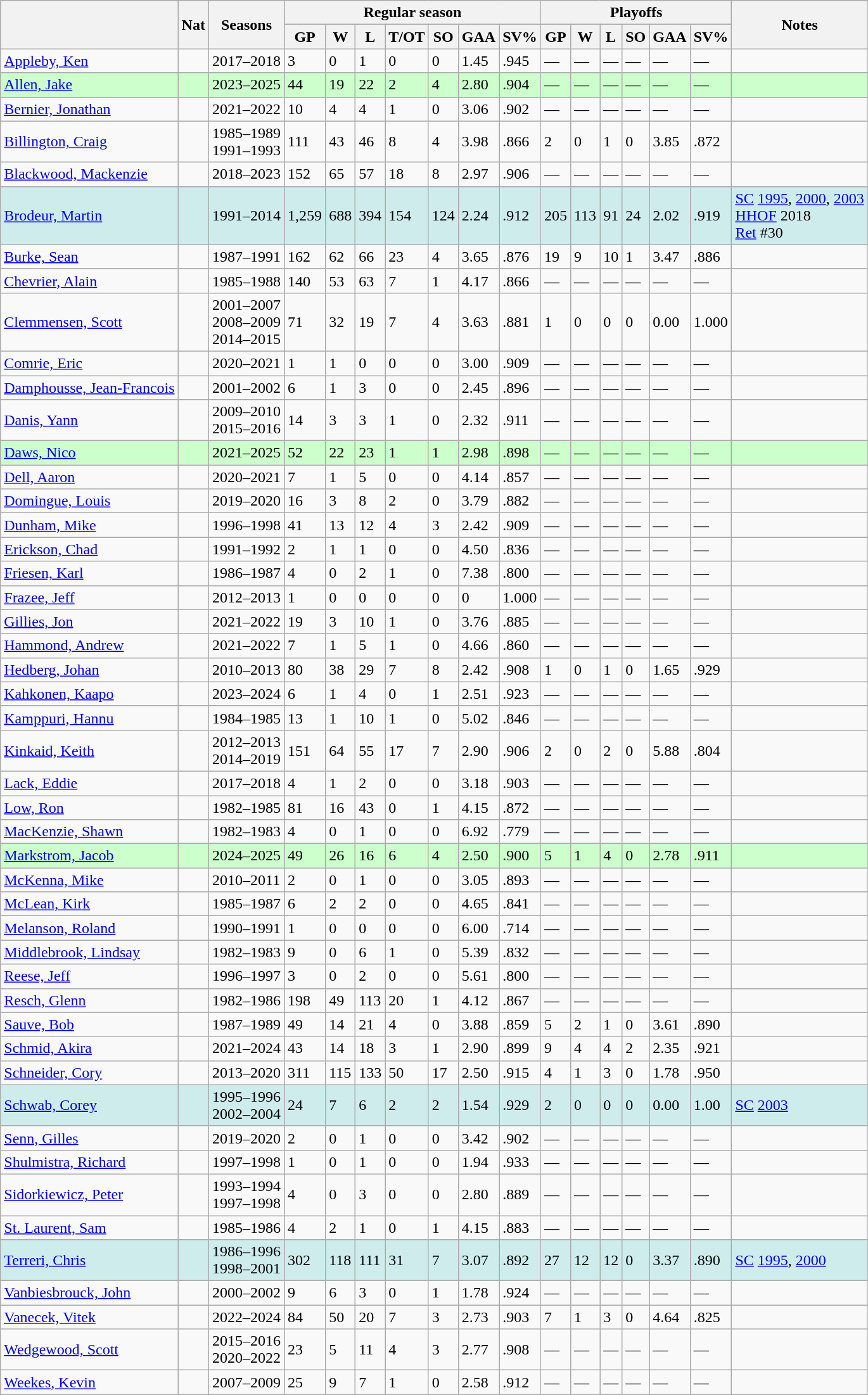<table class="wikitable sortable">
<tr>
<th rowspan="2"></th>
<th rowspan="2">Nat</th>
<th rowspan="2">Seasons</th>
<th colspan="7" class="unsortable">Regular season</th>
<th colspan="6" class="unsortable">Playoffs</th>
<th rowspan="2">Notes</th>
</tr>
<tr>
<th>GP</th>
<th>W</th>
<th>L</th>
<th>T/OT</th>
<th>SO</th>
<th>GAA</th>
<th>SV%</th>
<th>GP</th>
<th>W</th>
<th>L</th>
<th>SO</th>
<th>GAA</th>
<th>SV%</th>
</tr>
<tr>
<td><a href='#'>Appleby, Ken</a></td>
<td></td>
<td>2017–2018</td>
<td>3</td>
<td>0</td>
<td>1</td>
<td>0</td>
<td>0</td>
<td>1.45</td>
<td>.945</td>
<td>—</td>
<td>—</td>
<td>—</td>
<td>—</td>
<td>—</td>
<td>—</td>
<td></td>
</tr>
<tr bgcolor="#CCFFCC">
<td><a href='#'>Allen, Jake</a></td>
<td></td>
<td>2023–2025</td>
<td>44</td>
<td>19</td>
<td>22</td>
<td>2</td>
<td>4</td>
<td>2.80</td>
<td>.904</td>
<td>—</td>
<td>—</td>
<td>—</td>
<td>—</td>
<td>—</td>
<td>—</td>
<td></td>
</tr>
<tr>
<td><a href='#'>Bernier, Jonathan</a></td>
<td></td>
<td>2021–2022</td>
<td>10</td>
<td>4</td>
<td>4</td>
<td>1</td>
<td>0</td>
<td>3.06</td>
<td>.902</td>
<td>—</td>
<td>—</td>
<td>—</td>
<td>—</td>
<td>—</td>
<td>—</td>
<td></td>
</tr>
<tr>
<td><a href='#'>Billington, Craig</a></td>
<td></td>
<td>1985–1989<br>1991–1993</td>
<td>111</td>
<td>43</td>
<td>46</td>
<td>8</td>
<td>4</td>
<td>3.98</td>
<td>.866</td>
<td>2</td>
<td>0</td>
<td>1</td>
<td>0</td>
<td>3.85</td>
<td>.872</td>
<td></td>
</tr>
<tr>
<td><a href='#'>Blackwood, Mackenzie</a></td>
<td></td>
<td>2018–2023</td>
<td>152</td>
<td>65</td>
<td>57</td>
<td>18</td>
<td>8</td>
<td>2.97</td>
<td>.906</td>
<td>—</td>
<td>—</td>
<td>—</td>
<td>—</td>
<td>—</td>
<td>—</td>
<td></td>
</tr>
<tr bgcolor="#CFECEC">
<td><a href='#'>Brodeur, Martin</a></td>
<td></td>
<td>1991–2014</td>
<td>1,259</td>
<td>688</td>
<td>394</td>
<td>154</td>
<td>124</td>
<td>2.24</td>
<td>.912</td>
<td>205</td>
<td>113</td>
<td>91</td>
<td>24</td>
<td>2.02</td>
<td>.919</td>
<td><a href='#'>SC</a> <a href='#'>1995</a>, <a href='#'>2000</a>, <a href='#'>2003</a><br><a href='#'>HHOF</a> 2018<br><a href='#'>Ret</a> #30</td>
</tr>
<tr>
<td><a href='#'>Burke, Sean</a></td>
<td></td>
<td>1987–1991</td>
<td>162</td>
<td>62</td>
<td>66</td>
<td>23</td>
<td>4</td>
<td>3.65</td>
<td>.876</td>
<td>19</td>
<td>9</td>
<td>10</td>
<td>1</td>
<td>3.47</td>
<td>.886</td>
<td></td>
</tr>
<tr>
<td><a href='#'>Chevrier, Alain</a></td>
<td></td>
<td>1985–1988</td>
<td>140</td>
<td>53</td>
<td>63</td>
<td>7</td>
<td>1</td>
<td>4.17</td>
<td>.866</td>
<td>—</td>
<td>—</td>
<td>—</td>
<td>—</td>
<td>—</td>
<td>—</td>
<td></td>
</tr>
<tr>
<td><a href='#'>Clemmensen, Scott</a></td>
<td></td>
<td>2001–2007<br>2008–2009<br>2014–2015</td>
<td>71</td>
<td>32</td>
<td>19</td>
<td>7</td>
<td>4</td>
<td>3.63</td>
<td>.881</td>
<td>1</td>
<td>0</td>
<td>0</td>
<td>0</td>
<td>0.00</td>
<td>1.000</td>
<td></td>
</tr>
<tr>
<td><a href='#'>Comrie, Eric</a></td>
<td></td>
<td>2020–2021</td>
<td>1</td>
<td>1</td>
<td>0</td>
<td>0</td>
<td>0</td>
<td>3.00</td>
<td>.909</td>
<td>—</td>
<td>—</td>
<td>—</td>
<td>—</td>
<td>—</td>
<td>—</td>
<td></td>
</tr>
<tr>
<td><a href='#'>Damphousse, Jean-Francois</a></td>
<td></td>
<td>2001–2002</td>
<td>6</td>
<td>1</td>
<td>3</td>
<td>0</td>
<td>0</td>
<td>2.45</td>
<td>.896</td>
<td>—</td>
<td>—</td>
<td>—</td>
<td>—</td>
<td>—</td>
<td>—</td>
<td></td>
</tr>
<tr>
<td><a href='#'>Danis, Yann</a></td>
<td></td>
<td>2009–2010<br>2015–2016</td>
<td>14</td>
<td>3</td>
<td>3</td>
<td>1</td>
<td>0</td>
<td>2.32</td>
<td>.911</td>
<td>—</td>
<td>—</td>
<td>—</td>
<td>—</td>
<td>—</td>
<td>—</td>
<td></td>
</tr>
<tr bgcolor="#CCFFCC">
<td><a href='#'>Daws, Nico</a></td>
<td></td>
<td>2021–2025</td>
<td>52</td>
<td>22</td>
<td>23</td>
<td>1</td>
<td>1</td>
<td>2.98</td>
<td>.898</td>
<td>—</td>
<td>—</td>
<td>—</td>
<td>—</td>
<td>—</td>
<td>—</td>
<td></td>
</tr>
<tr>
<td><a href='#'>Dell, Aaron</a></td>
<td></td>
<td>2020–2021</td>
<td>7</td>
<td>1</td>
<td>5</td>
<td>0</td>
<td>0</td>
<td>4.14</td>
<td>.857</td>
<td>—</td>
<td>—</td>
<td>—</td>
<td>—</td>
<td>—</td>
<td>—</td>
<td></td>
</tr>
<tr>
<td><a href='#'>Domingue, Louis</a></td>
<td></td>
<td>2019–2020</td>
<td>16</td>
<td>3</td>
<td>8</td>
<td>2</td>
<td>0</td>
<td>3.79</td>
<td>.882</td>
<td>—</td>
<td>—</td>
<td>—</td>
<td>—</td>
<td>—</td>
<td>—</td>
<td></td>
</tr>
<tr>
<td><a href='#'>Dunham, Mike</a></td>
<td></td>
<td>1996–1998</td>
<td>41</td>
<td>13</td>
<td>12</td>
<td>4</td>
<td>3</td>
<td>2.42</td>
<td>.909</td>
<td>—</td>
<td>—</td>
<td>—</td>
<td>—</td>
<td>—</td>
<td>—</td>
<td></td>
</tr>
<tr>
<td><a href='#'>Erickson, Chad</a></td>
<td></td>
<td>1991–1992</td>
<td>2</td>
<td>1</td>
<td>1</td>
<td>0</td>
<td>0</td>
<td>4.50</td>
<td>.836</td>
<td>—</td>
<td>—</td>
<td>—</td>
<td>—</td>
<td>—</td>
<td>—</td>
<td></td>
</tr>
<tr>
<td><a href='#'>Friesen, Karl</a></td>
<td></td>
<td>1986–1987</td>
<td>4</td>
<td>0</td>
<td>2</td>
<td>1</td>
<td>0</td>
<td>7.38</td>
<td>.800</td>
<td>—</td>
<td>—</td>
<td>—</td>
<td>—</td>
<td>—</td>
<td>—</td>
<td></td>
</tr>
<tr>
<td><a href='#'>Frazee, Jeff</a></td>
<td></td>
<td>2012–2013</td>
<td>1</td>
<td>0</td>
<td>0</td>
<td>0</td>
<td>0</td>
<td>0</td>
<td>1.000</td>
<td>—</td>
<td>—</td>
<td>—</td>
<td>—</td>
<td>—</td>
<td>—</td>
<td></td>
</tr>
<tr>
<td><a href='#'>Gillies, Jon</a></td>
<td></td>
<td>2021–2022</td>
<td>19</td>
<td>3</td>
<td>10</td>
<td>1</td>
<td>0</td>
<td>3.76</td>
<td>.885</td>
<td>—</td>
<td>—</td>
<td>—</td>
<td>—</td>
<td>—</td>
<td>—</td>
<td></td>
</tr>
<tr>
<td><a href='#'>Hammond, Andrew</a></td>
<td></td>
<td>2021–2022</td>
<td>7</td>
<td>1</td>
<td>5</td>
<td>1</td>
<td>0</td>
<td>4.66</td>
<td>.860</td>
<td>—</td>
<td>—</td>
<td>—</td>
<td>—</td>
<td>—</td>
<td>—</td>
<td></td>
</tr>
<tr>
<td><a href='#'>Hedberg, Johan</a></td>
<td></td>
<td>2010–2013</td>
<td>80</td>
<td>38</td>
<td>29</td>
<td>7</td>
<td>8</td>
<td>2.42</td>
<td>.908</td>
<td>1</td>
<td>0</td>
<td>1</td>
<td>0</td>
<td>1.65</td>
<td>.929</td>
<td></td>
</tr>
<tr>
<td><a href='#'>Kahkonen, Kaapo</a></td>
<td></td>
<td>2023–2024</td>
<td>6</td>
<td>1</td>
<td>4</td>
<td>0</td>
<td>1</td>
<td>2.51</td>
<td>.923</td>
<td>—</td>
<td>—</td>
<td>—</td>
<td>—</td>
<td>—</td>
<td>—</td>
<td></td>
</tr>
<tr>
<td><a href='#'>Kamppuri, Hannu</a></td>
<td></td>
<td>1984–1985</td>
<td>13</td>
<td>1</td>
<td>10</td>
<td>1</td>
<td>0</td>
<td>5.02</td>
<td>.846</td>
<td>—</td>
<td>—</td>
<td>—</td>
<td>—</td>
<td>—</td>
<td>—</td>
<td></td>
</tr>
<tr>
<td><a href='#'>Kinkaid, Keith</a></td>
<td></td>
<td>2012–2013<br>2014–2019</td>
<td>151</td>
<td>64</td>
<td>55</td>
<td>17</td>
<td>7</td>
<td>2.90</td>
<td>.906</td>
<td>2</td>
<td>0</td>
<td>2</td>
<td>0</td>
<td>5.88</td>
<td>.804</td>
<td></td>
</tr>
<tr>
<td><a href='#'>Lack, Eddie</a></td>
<td></td>
<td>2017–2018</td>
<td>4</td>
<td>1</td>
<td>2</td>
<td>0</td>
<td>0</td>
<td>3.18</td>
<td>.903</td>
<td>—</td>
<td>—</td>
<td>—</td>
<td>—</td>
<td>—</td>
<td>—</td>
<td></td>
</tr>
<tr>
<td><a href='#'>Low, Ron</a></td>
<td></td>
<td>1982–1985</td>
<td>81</td>
<td>16</td>
<td>43</td>
<td>0</td>
<td>1</td>
<td>4.15</td>
<td>.872</td>
<td>—</td>
<td>—</td>
<td>—</td>
<td>—</td>
<td>—</td>
<td>—</td>
<td></td>
</tr>
<tr>
<td><a href='#'>MacKenzie, Shawn</a></td>
<td></td>
<td>1982–1983</td>
<td>4</td>
<td>0</td>
<td>1</td>
<td>0</td>
<td>0</td>
<td>6.92</td>
<td>.779</td>
<td>—</td>
<td>—</td>
<td>—</td>
<td>—</td>
<td>—</td>
<td>—</td>
<td></td>
</tr>
<tr bgcolor="#CCFFCC">
<td><a href='#'>Markstrom, Jacob</a></td>
<td></td>
<td>2024–2025</td>
<td>49</td>
<td>26</td>
<td>16</td>
<td>6</td>
<td>4</td>
<td>2.50</td>
<td>.900</td>
<td>5</td>
<td>1</td>
<td>4</td>
<td>0</td>
<td>2.78</td>
<td>.911</td>
<td></td>
</tr>
<tr>
<td><a href='#'>McKenna, Mike</a></td>
<td></td>
<td>2010–2011</td>
<td>2</td>
<td>0</td>
<td>1</td>
<td>0</td>
<td>0</td>
<td>3.05</td>
<td>.893</td>
<td>—</td>
<td>—</td>
<td>—</td>
<td>—</td>
<td>—</td>
<td>—</td>
<td></td>
</tr>
<tr>
<td><a href='#'>McLean, Kirk</a></td>
<td></td>
<td>1985–1987</td>
<td>6</td>
<td>2</td>
<td>2</td>
<td>0</td>
<td>0</td>
<td>4.65</td>
<td>.841</td>
<td>—</td>
<td>—</td>
<td>—</td>
<td>—</td>
<td>—</td>
<td>—</td>
<td></td>
</tr>
<tr>
<td><a href='#'>Melanson, Roland</a></td>
<td></td>
<td>1990–1991</td>
<td>1</td>
<td>0</td>
<td>0</td>
<td>0</td>
<td>0</td>
<td>6.00</td>
<td>.714</td>
<td>—</td>
<td>—</td>
<td>—</td>
<td>—</td>
<td>—</td>
<td>—</td>
<td></td>
</tr>
<tr>
<td><a href='#'>Middlebrook, Lindsay</a></td>
<td></td>
<td>1982–1983</td>
<td>9</td>
<td>0</td>
<td>6</td>
<td>1</td>
<td>0</td>
<td>5.39</td>
<td>.832</td>
<td>—</td>
<td>—</td>
<td>—</td>
<td>—</td>
<td>—</td>
<td>—</td>
<td></td>
</tr>
<tr>
<td><a href='#'>Reese, Jeff</a></td>
<td></td>
<td>1996–1997</td>
<td>3</td>
<td>0</td>
<td>2</td>
<td>0</td>
<td>0</td>
<td>5.61</td>
<td>.800</td>
<td>—</td>
<td>—</td>
<td>—</td>
<td>—</td>
<td>—</td>
<td>—</td>
<td></td>
</tr>
<tr>
<td><a href='#'>Resch, Glenn</a></td>
<td></td>
<td>1982–1986</td>
<td>198</td>
<td>49</td>
<td>113</td>
<td>20</td>
<td>1</td>
<td>4.12</td>
<td>.867</td>
<td>—</td>
<td>—</td>
<td>—</td>
<td>—</td>
<td>—</td>
<td>—</td>
<td></td>
</tr>
<tr>
<td><a href='#'>Sauve, Bob</a></td>
<td></td>
<td>1987–1989</td>
<td>49</td>
<td>14</td>
<td>21</td>
<td>4</td>
<td>0</td>
<td>3.88</td>
<td>.859</td>
<td>5</td>
<td>2</td>
<td>1</td>
<td>0</td>
<td>3.61</td>
<td>.890</td>
<td></td>
</tr>
<tr>
<td><a href='#'>Schmid, Akira</a></td>
<td></td>
<td>2021–2024</td>
<td>43</td>
<td>14</td>
<td>18</td>
<td>3</td>
<td>1</td>
<td>2.90</td>
<td>.899</td>
<td>9</td>
<td>4</td>
<td>4</td>
<td>2</td>
<td>2.35</td>
<td>.921</td>
<td></td>
</tr>
<tr>
<td><a href='#'>Schneider, Cory</a></td>
<td></td>
<td>2013–2020</td>
<td>311</td>
<td>115</td>
<td>133</td>
<td>50</td>
<td>17</td>
<td>2.50</td>
<td>.915</td>
<td>4</td>
<td>1</td>
<td>3</td>
<td>0</td>
<td>1.78</td>
<td>.950</td>
<td></td>
</tr>
<tr bgcolor="#CFECEC">
<td><a href='#'>Schwab, Corey</a></td>
<td></td>
<td>1995–1996<br>2002–2004</td>
<td>24</td>
<td>7</td>
<td>6</td>
<td>2</td>
<td>2</td>
<td>1.54</td>
<td>.929</td>
<td>2</td>
<td>0</td>
<td>0</td>
<td>0</td>
<td>0.00</td>
<td>1.00</td>
<td><a href='#'>SC</a> <a href='#'>2003</a></td>
</tr>
<tr>
<td><a href='#'>Senn, Gilles</a></td>
<td></td>
<td>2019–2020</td>
<td>2</td>
<td>0</td>
<td>1</td>
<td>0</td>
<td>0</td>
<td>3.42</td>
<td>.902</td>
<td>—</td>
<td>—</td>
<td>—</td>
<td>—</td>
<td>—</td>
<td>—</td>
<td></td>
</tr>
<tr>
<td><a href='#'>Shulmistra, Richard</a></td>
<td></td>
<td>1997–1998</td>
<td>1</td>
<td>0</td>
<td>1</td>
<td>0</td>
<td>0</td>
<td>1.94</td>
<td>.933</td>
<td>—</td>
<td>—</td>
<td>—</td>
<td>—</td>
<td>—</td>
<td>—</td>
<td></td>
</tr>
<tr>
<td><a href='#'>Sidorkiewicz, Peter</a></td>
<td></td>
<td>1993–1994<br>1997–1998</td>
<td>4</td>
<td>0</td>
<td>3</td>
<td>0</td>
<td>0</td>
<td>2.80</td>
<td>.889</td>
<td>—</td>
<td>—</td>
<td>—</td>
<td>—</td>
<td>—</td>
<td>—</td>
<td></td>
</tr>
<tr>
<td><a href='#'>St. Laurent, Sam</a></td>
<td></td>
<td>1985–1986</td>
<td>4</td>
<td>2</td>
<td>1</td>
<td>0</td>
<td>1</td>
<td>4.15</td>
<td>.883</td>
<td>—</td>
<td>—</td>
<td>—</td>
<td>—</td>
<td>—</td>
<td>—</td>
<td></td>
</tr>
<tr bgcolor="#CFECEC">
<td><a href='#'>Terreri, Chris</a></td>
<td></td>
<td>1986–1996<br>1998–2001</td>
<td>302</td>
<td>118</td>
<td>111</td>
<td>31</td>
<td>7</td>
<td>3.07</td>
<td>.892</td>
<td>27</td>
<td>12</td>
<td>12</td>
<td>0</td>
<td>3.37</td>
<td>.890</td>
<td><a href='#'>SC</a> <a href='#'>1995</a>, <a href='#'>2000</a></td>
</tr>
<tr>
<td><a href='#'>Vanbiesbrouck, John</a></td>
<td></td>
<td>2000–2002</td>
<td>9</td>
<td>6</td>
<td>3</td>
<td>0</td>
<td>1</td>
<td>1.78</td>
<td>.924</td>
<td>—</td>
<td>—</td>
<td>—</td>
<td>—</td>
<td>—</td>
<td>—</td>
<td></td>
</tr>
<tr>
<td><a href='#'>Vanecek, Vitek</a></td>
<td></td>
<td>2022–2024</td>
<td>84</td>
<td>50</td>
<td>20</td>
<td>7</td>
<td>3</td>
<td>2.73</td>
<td>.903</td>
<td>7</td>
<td>1</td>
<td>3</td>
<td>0</td>
<td>4.64</td>
<td>.825</td>
<td></td>
</tr>
<tr>
<td><a href='#'>Wedgewood, Scott</a></td>
<td></td>
<td>2015–2016<br>2020–2022</td>
<td>23</td>
<td>5</td>
<td>11</td>
<td>4</td>
<td>3</td>
<td>2.77</td>
<td>.908</td>
<td>—</td>
<td>—</td>
<td>—</td>
<td>—</td>
<td>—</td>
<td>—</td>
<td></td>
</tr>
<tr>
<td><a href='#'>Weekes, Kevin</a></td>
<td></td>
<td>2007–2009</td>
<td>25</td>
<td>9</td>
<td>7</td>
<td>1</td>
<td>0</td>
<td>2.58</td>
<td>.912</td>
<td>—</td>
<td>—</td>
<td>—</td>
<td>—</td>
<td>—</td>
<td>—</td>
<td></td>
</tr>
</table>
